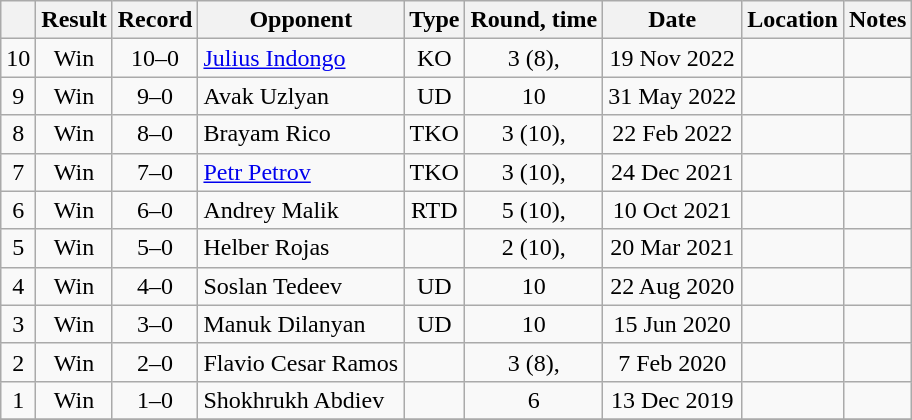<table class="wikitable" style="text-align:center">
<tr>
<th></th>
<th>Result</th>
<th>Record</th>
<th>Opponent</th>
<th>Type</th>
<th>Round, time</th>
<th>Date</th>
<th>Location</th>
<th>Notes</th>
</tr>
<tr>
<td>10</td>
<td>Win</td>
<td>10–0</td>
<td align=left><a href='#'>Julius Indongo</a></td>
<td>KO</td>
<td>3 (8), </td>
<td>19 Nov 2022</td>
<td align=left></td>
<td></td>
</tr>
<tr>
<td>9</td>
<td>Win</td>
<td>9–0</td>
<td align=left>Avak Uzlyan</td>
<td>UD</td>
<td>10</td>
<td>31 May 2022</td>
<td align=left></td>
<td align=left></td>
</tr>
<tr>
<td>8</td>
<td>Win</td>
<td>8–0</td>
<td align=left>Brayam Rico</td>
<td>TKO</td>
<td>3 (10), </td>
<td>22 Feb 2022</td>
<td align=left></td>
<td></td>
</tr>
<tr>
<td>7</td>
<td>Win</td>
<td>7–0</td>
<td align=left><a href='#'>Petr Petrov</a></td>
<td>TKO</td>
<td>3 (10), </td>
<td>24 Dec 2021</td>
<td align=left></td>
<td align=left></td>
</tr>
<tr>
<td>6</td>
<td>Win</td>
<td>6–0</td>
<td align=left>Andrey Malik</td>
<td>RTD</td>
<td>5 (10), </td>
<td>10 Oct 2021</td>
<td align=left></td>
<td></td>
</tr>
<tr>
<td>5</td>
<td>Win</td>
<td>5–0</td>
<td align=left>Helber Rojas</td>
<td></td>
<td>2 (10), </td>
<td>20 Mar 2021</td>
<td align=left></td>
<td></td>
</tr>
<tr>
<td>4</td>
<td>Win</td>
<td>4–0</td>
<td align=left>Soslan Tedeev</td>
<td>UD</td>
<td>10</td>
<td>22 Aug 2020</td>
<td align=left></td>
<td></td>
</tr>
<tr>
<td>3</td>
<td>Win</td>
<td>3–0</td>
<td align=left>Manuk Dilanyan</td>
<td>UD</td>
<td>10</td>
<td>15 Jun 2020</td>
<td align=left></td>
<td align=left></td>
</tr>
<tr>
<td>2</td>
<td>Win</td>
<td>2–0</td>
<td align=left>Flavio Cesar Ramos</td>
<td></td>
<td>3 (8), </td>
<td>7 Feb 2020</td>
<td align=left></td>
<td align=left></td>
</tr>
<tr>
<td>1</td>
<td>Win</td>
<td>1–0</td>
<td align=left>Shokhrukh Abdiev</td>
<td></td>
<td>6</td>
<td>13 Dec 2019</td>
<td align=left></td>
<td></td>
</tr>
<tr>
</tr>
</table>
